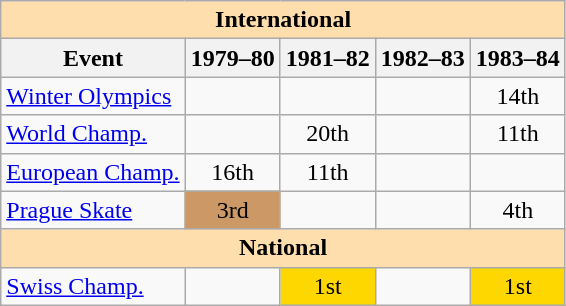<table class="wikitable" style="text-align:center">
<tr>
<th colspan="5" style="background-color: #ffdead; " align="center">International</th>
</tr>
<tr>
<th>Event</th>
<th>1979–80</th>
<th>1981–82</th>
<th>1982–83</th>
<th>1983–84</th>
</tr>
<tr>
<td align=left><a href='#'>Winter Olympics</a></td>
<td></td>
<td></td>
<td></td>
<td>14th</td>
</tr>
<tr>
<td align=left><a href='#'>World Champ.</a></td>
<td></td>
<td>20th</td>
<td></td>
<td>11th</td>
</tr>
<tr>
<td align=left><a href='#'>European Champ.</a></td>
<td>16th</td>
<td>11th</td>
<td></td>
<td></td>
</tr>
<tr>
<td align=left><a href='#'>Prague Skate</a></td>
<td bgcolor=cc9966>3rd</td>
<td></td>
<td></td>
<td>4th</td>
</tr>
<tr>
<th colspan="5" style="background-color: #ffdead; " align="center">National</th>
</tr>
<tr>
<td align=left><a href='#'>Swiss Champ.</a></td>
<td></td>
<td bgcolor=gold>1st</td>
<td></td>
<td bgcolor="gold">1st</td>
</tr>
</table>
